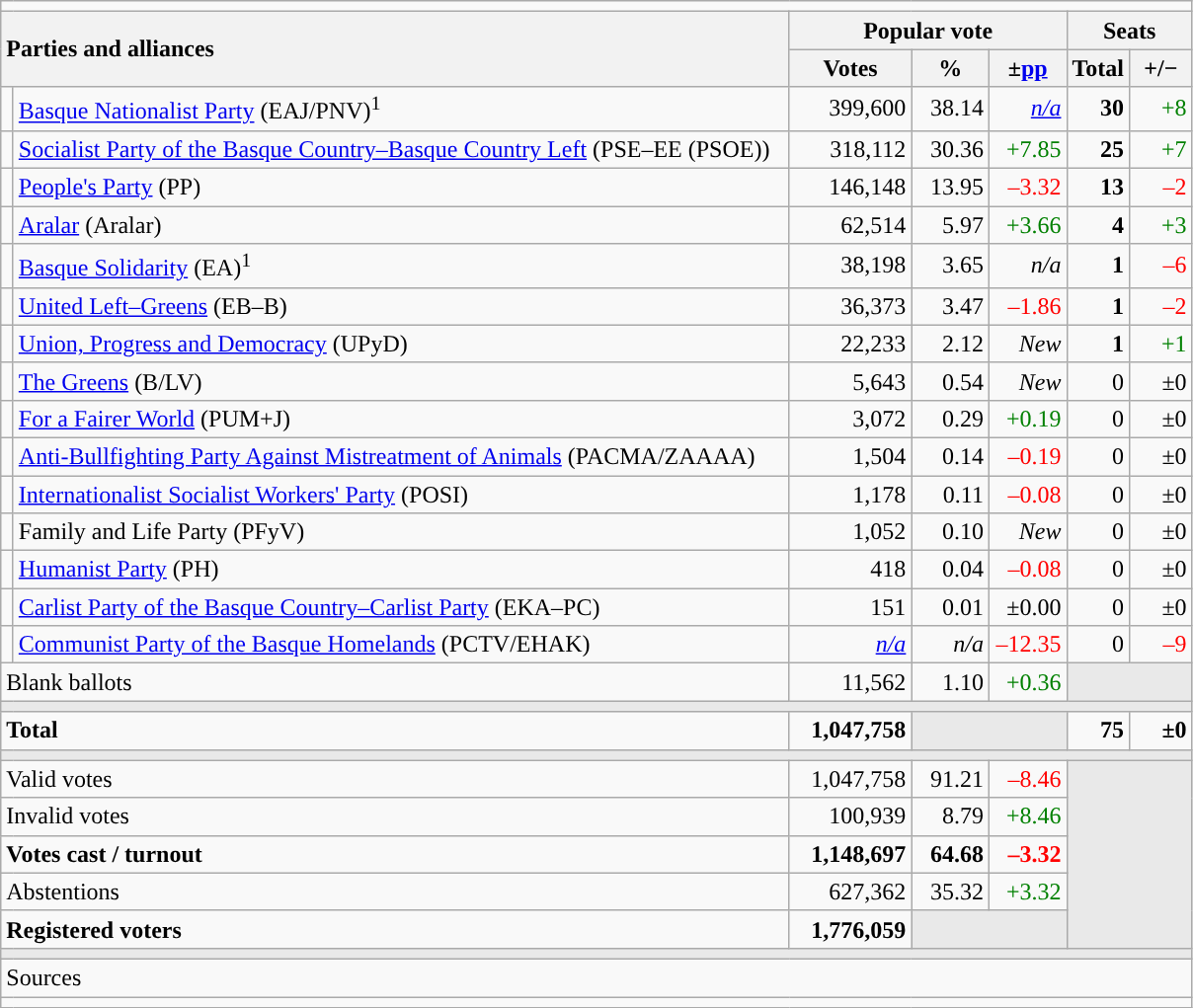<table class="wikitable" style="text-align:right;">
<tr>
<td colspan="7"></td>
</tr>
<tr>
<th style="text-align:left;" rowspan="2" colspan="2" width="525">Parties and alliances</th>
<th colspan="3">Popular vote</th>
<th colspan="2">Seats</th>
</tr>
<tr>
<th width="75">Votes</th>
<th width="45">%</th>
<th width="45">±<a href='#'>pp</a></th>
<th width="35">Total</th>
<th width="35">+/−</th>
</tr>
<tr>
<td width="1" style="color:inherit;background:"></td>
<td align="left"><a href='#'>Basque Nationalist Party</a> (EAJ/PNV)<sup>1</sup></td>
<td>399,600</td>
<td>38.14</td>
<td><em><a href='#'>n/a</a></em></td>
<td><strong>30</strong></td>
<td style="color:green;">+8</td>
</tr>
<tr>
<td style="color:inherit;background:"></td>
<td align="left"><a href='#'>Socialist Party of the Basque Country–Basque Country Left</a> (PSE–EE (PSOE))</td>
<td>318,112</td>
<td>30.36</td>
<td style="color:green;">+7.85</td>
<td><strong>25</strong></td>
<td style="color:green;">+7</td>
</tr>
<tr>
<td style="color:inherit;background:"></td>
<td align="left"><a href='#'>People's Party</a> (PP)</td>
<td>146,148</td>
<td>13.95</td>
<td style="color:red;">–3.32</td>
<td><strong>13</strong></td>
<td style="color:red;">–2</td>
</tr>
<tr>
<td style="color:inherit;background:"></td>
<td align="left"><a href='#'>Aralar</a> (Aralar)</td>
<td>62,514</td>
<td>5.97</td>
<td style="color:green;">+3.66</td>
<td><strong>4</strong></td>
<td style="color:green;">+3</td>
</tr>
<tr>
<td style="color:inherit;background:"></td>
<td align="left"><a href='#'>Basque Solidarity</a> (EA)<sup>1</sup></td>
<td>38,198</td>
<td>3.65</td>
<td><em>n/a</em></td>
<td><strong>1</strong></td>
<td style="color:red;">–6</td>
</tr>
<tr>
<td style="color:inherit;background:"></td>
<td align="left"><a href='#'>United Left–Greens</a> (EB–B)</td>
<td>36,373</td>
<td>3.47</td>
<td style="color:red;">–1.86</td>
<td><strong>1</strong></td>
<td style="color:red;">–2</td>
</tr>
<tr>
<td style="color:inherit;background:"></td>
<td align="left"><a href='#'>Union, Progress and Democracy</a> (UPyD)</td>
<td>22,233</td>
<td>2.12</td>
<td><em>New</em></td>
<td><strong>1</strong></td>
<td style="color:green;">+1</td>
</tr>
<tr>
<td style="color:inherit;background:"></td>
<td align="left"><a href='#'>The Greens</a> (B/LV)</td>
<td>5,643</td>
<td>0.54</td>
<td><em>New</em></td>
<td>0</td>
<td>±0</td>
</tr>
<tr>
<td style="color:inherit;background:"></td>
<td align="left"><a href='#'>For a Fairer World</a> (PUM+J)</td>
<td>3,072</td>
<td>0.29</td>
<td style="color:green;">+0.19</td>
<td>0</td>
<td>±0</td>
</tr>
<tr>
<td style="color:inherit;background:"></td>
<td align="left"><a href='#'>Anti-Bullfighting Party Against Mistreatment of Animals</a> (PACMA/ZAAAA)</td>
<td>1,504</td>
<td>0.14</td>
<td style="color:red;">–0.19</td>
<td>0</td>
<td>±0</td>
</tr>
<tr>
<td style="color:inherit;background:"></td>
<td align="left"><a href='#'>Internationalist Socialist Workers' Party</a> (POSI)</td>
<td>1,178</td>
<td>0.11</td>
<td style="color:red;">–0.08</td>
<td>0</td>
<td>±0</td>
</tr>
<tr>
<td style="color:inherit;background:"></td>
<td align="left">Family and Life Party (PFyV)</td>
<td>1,052</td>
<td>0.10</td>
<td><em>New</em></td>
<td>0</td>
<td>±0</td>
</tr>
<tr>
<td style="color:inherit;background:"></td>
<td align="left"><a href='#'>Humanist Party</a> (PH)</td>
<td>418</td>
<td>0.04</td>
<td style="color:red;">–0.08</td>
<td>0</td>
<td>±0</td>
</tr>
<tr>
<td style="color:inherit;background:"></td>
<td align="left"><a href='#'>Carlist Party of the Basque Country–Carlist Party</a> (EKA–PC)</td>
<td>151</td>
<td>0.01</td>
<td>±0.00</td>
<td>0</td>
<td>±0</td>
</tr>
<tr>
<td style="color:inherit;background:"></td>
<td align="left"><a href='#'>Communist Party of the Basque Homelands</a> (PCTV/EHAK)</td>
<td><em><a href='#'>n/a</a></em></td>
<td><em>n/a</em></td>
<td style="color:red;">–12.35</td>
<td>0</td>
<td style="color:red;">–9</td>
</tr>
<tr>
<td align="left" colspan="2">Blank ballots</td>
<td>11,562</td>
<td>1.10</td>
<td style="color:green;">+0.36</td>
<td bgcolor="#E9E9E9" colspan="2"></td>
</tr>
<tr>
<td colspan="7" bgcolor="#E9E9E9"></td>
</tr>
<tr style="font-weight:bold;">
<td align="left" colspan="2">Total</td>
<td>1,047,758</td>
<td bgcolor="#E9E9E9" colspan="2"></td>
<td>75</td>
<td>±0</td>
</tr>
<tr>
<td colspan="7" bgcolor="#E9E9E9"></td>
</tr>
<tr>
<td align="left" colspan="2">Valid votes</td>
<td>1,047,758</td>
<td>91.21</td>
<td style="color:red;">–8.46</td>
<td bgcolor="#E9E9E9" colspan="2" rowspan="5"></td>
</tr>
<tr>
<td align="left" colspan="2">Invalid votes</td>
<td>100,939</td>
<td>8.79</td>
<td style="color:green;">+8.46</td>
</tr>
<tr style="font-weight:bold;">
<td align="left" colspan="2">Votes cast / turnout</td>
<td>1,148,697</td>
<td>64.68</td>
<td style="color:red;">–3.32</td>
</tr>
<tr>
<td align="left" colspan="2">Abstentions</td>
<td>627,362</td>
<td>35.32</td>
<td style="color:green;">+3.32</td>
</tr>
<tr style="font-weight:bold;">
<td align="left" colspan="2">Registered voters</td>
<td>1,776,059</td>
<td bgcolor="#E9E9E9" colspan="2"></td>
</tr>
<tr>
<td colspan="7" bgcolor="#E9E9E9"></td>
</tr>
<tr>
<td align="left" colspan="7">Sources</td>
</tr>
<tr>
<td colspan="7" style="text-align:left; max-width:790px;"></td>
</tr>
</table>
